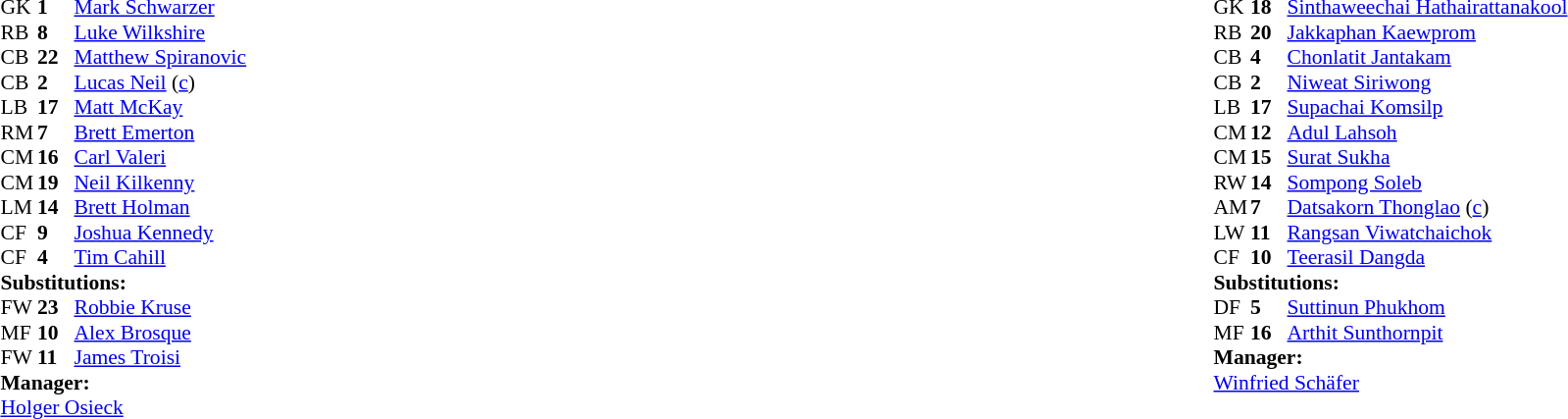<table width="100%">
<tr>
<td valign="top" width="40%"><br><table style="font-size:90%;" cellspacing="0" cellpadding="0">
<tr>
<th width="25"></th>
<th width="25"></th>
</tr>
<tr>
<td>GK</td>
<td><strong>1</strong></td>
<td><a href='#'>Mark Schwarzer</a></td>
</tr>
<tr>
<td>RB</td>
<td><strong>8</strong></td>
<td><a href='#'>Luke Wilkshire</a></td>
</tr>
<tr>
<td>CB</td>
<td><strong>22</strong></td>
<td><a href='#'>Matthew Spiranovic</a></td>
</tr>
<tr>
<td>CB</td>
<td><strong>2</strong></td>
<td><a href='#'>Lucas Neil</a> (<a href='#'>c</a>)</td>
</tr>
<tr>
<td>LB</td>
<td><strong>17</strong></td>
<td><a href='#'>Matt McKay</a></td>
<td></td>
</tr>
<tr>
<td>RM</td>
<td><strong>7</strong></td>
<td><a href='#'>Brett Emerton</a></td>
<td></td>
<td></td>
</tr>
<tr>
<td>CM</td>
<td><strong>16</strong></td>
<td><a href='#'>Carl Valeri</a></td>
<td></td>
</tr>
<tr>
<td>CM</td>
<td><strong>19</strong></td>
<td><a href='#'>Neil Kilkenny</a></td>
</tr>
<tr>
<td>LM</td>
<td><strong>14</strong></td>
<td><a href='#'>Brett Holman</a></td>
<td></td>
<td></td>
</tr>
<tr>
<td>CF</td>
<td><strong>9</strong></td>
<td><a href='#'>Joshua Kennedy</a></td>
</tr>
<tr>
<td>CF</td>
<td><strong>4</strong></td>
<td><a href='#'>Tim Cahill</a></td>
<td></td>
<td></td>
</tr>
<tr>
<td colspan=3><strong>Substitutions:</strong></td>
</tr>
<tr>
<td>FW</td>
<td><strong>23</strong></td>
<td><a href='#'>Robbie Kruse</a></td>
<td></td>
<td></td>
</tr>
<tr>
<td>MF</td>
<td><strong>10</strong></td>
<td><a href='#'>Alex Brosque</a></td>
<td></td>
<td></td>
</tr>
<tr>
<td>FW</td>
<td><strong>11</strong></td>
<td><a href='#'>James Troisi</a></td>
<td></td>
<td></td>
</tr>
<tr>
<td colspan=3><strong>Manager:</strong></td>
</tr>
<tr>
<td colspan=4> <a href='#'>Holger Osieck</a></td>
</tr>
</table>
</td>
<td valign="top"></td>
<td valign="top" width="50%"><br><table style="font-size:90%;" cellspacing="0" cellpadding="0" align="center">
<tr>
<th width=25></th>
<th width=25></th>
</tr>
<tr>
<td>GK</td>
<td><strong>18</strong></td>
<td><a href='#'>Sinthaweechai Hathairattanakool</a></td>
</tr>
<tr>
<td>RB</td>
<td><strong>20</strong></td>
<td><a href='#'>Jakkaphan Kaewprom</a></td>
</tr>
<tr>
<td>CB</td>
<td><strong>4</strong></td>
<td><a href='#'>Chonlatit Jantakam</a></td>
</tr>
<tr>
<td>CB</td>
<td><strong>2</strong></td>
<td><a href='#'>Niweat Siriwong</a></td>
</tr>
<tr>
<td>LB</td>
<td><strong>17</strong></td>
<td><a href='#'>Supachai Komsilp</a></td>
<td></td>
</tr>
<tr>
<td>CM</td>
<td><strong>12</strong></td>
<td><a href='#'>Adul Lahsoh</a></td>
</tr>
<tr>
<td>CM</td>
<td><strong>15</strong></td>
<td><a href='#'>Surat Sukha</a></td>
<td></td>
<td></td>
</tr>
<tr>
<td>RW</td>
<td><strong>14</strong></td>
<td><a href='#'>Sompong Soleb</a></td>
<td></td>
<td></td>
</tr>
<tr>
<td>AM</td>
<td><strong>7</strong></td>
<td><a href='#'>Datsakorn Thonglao</a> (<a href='#'>c</a>)</td>
</tr>
<tr>
<td>LW</td>
<td><strong>11</strong></td>
<td><a href='#'>Rangsan Viwatchaichok</a></td>
<td></td>
</tr>
<tr>
<td>CF</td>
<td><strong>10</strong></td>
<td><a href='#'>Teerasil Dangda</a></td>
</tr>
<tr>
<td colspan=3><strong>Substitutions:</strong></td>
</tr>
<tr>
<td>DF</td>
<td><strong>5</strong></td>
<td><a href='#'>Suttinun Phukhom</a></td>
<td></td>
<td></td>
</tr>
<tr>
<td>MF</td>
<td><strong>16</strong></td>
<td><a href='#'>Arthit Sunthornpit</a></td>
<td></td>
<td></td>
</tr>
<tr>
<td colspan=3><strong>Manager:</strong></td>
</tr>
<tr>
<td colspan=4> <a href='#'>Winfried Schäfer</a></td>
</tr>
</table>
</td>
</tr>
</table>
